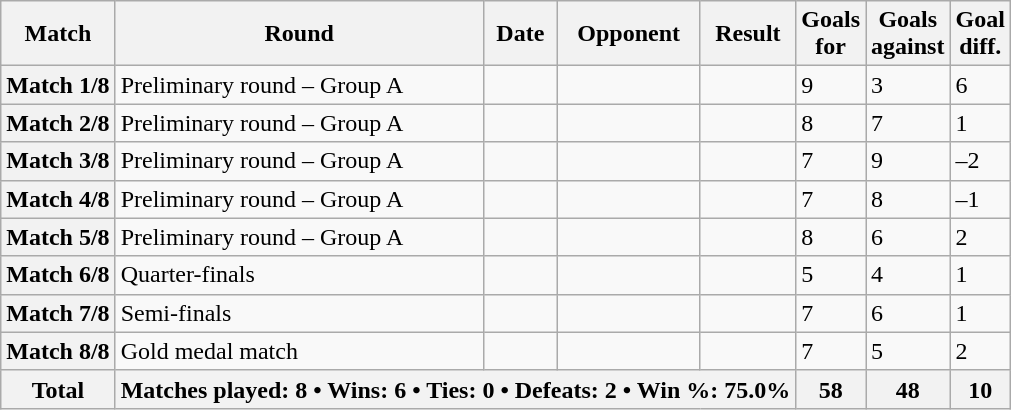<table class="wikitable sortable sticky-header defaultcenter col3right col4left" style="font-size: 100%; margin-left: 1em;">
<tr>
<th scope="col">Match</th>
<th scope="col">Round</th>
<th scope="col">Date</th>
<th scope="col">Opponent</th>
<th scope="col">Result</th>
<th scope="col">Goals<br>for</th>
<th scope="col">Goals<br>against</th>
<th scope="col">Goal<br>diff.</th>
</tr>
<tr>
<th scope="row">Match 1/8</th>
<td>Preliminary round – Group A</td>
<td></td>
<td></td>
<td></td>
<td>9</td>
<td>3</td>
<td>6</td>
</tr>
<tr>
<th scope="row">Match 2/8</th>
<td>Preliminary round – Group A</td>
<td></td>
<td></td>
<td></td>
<td>8</td>
<td>7</td>
<td>1</td>
</tr>
<tr>
<th scope="row">Match 3/8</th>
<td>Preliminary round – Group A</td>
<td></td>
<td data-sort-value="Yugoslavia, FR"></td>
<td></td>
<td>7</td>
<td>9</td>
<td>–2</td>
</tr>
<tr>
<th scope="row">Match 4/8</th>
<td>Preliminary round – Group A</td>
<td></td>
<td></td>
<td></td>
<td>7</td>
<td>8</td>
<td>–1</td>
</tr>
<tr>
<th scope="row">Match 5/8</th>
<td>Preliminary round – Group A</td>
<td></td>
<td></td>
<td></td>
<td>8</td>
<td>6</td>
<td>2</td>
</tr>
<tr>
<th scope="row">Match 6/8</th>
<td>Quarter-finals</td>
<td></td>
<td></td>
<td></td>
<td>5</td>
<td>4</td>
<td>1</td>
</tr>
<tr>
<th scope="row">Match 7/8</th>
<td>Semi-finals</td>
<td></td>
<td></td>
<td></td>
<td>7</td>
<td>6</td>
<td>1</td>
</tr>
<tr>
<th scope="row">Match 8/8</th>
<td>Gold medal match</td>
<td></td>
<td></td>
<td></td>
<td>7</td>
<td>5</td>
<td>2</td>
</tr>
<tr class="sortbottom">
<th>Total</th>
<th colspan="4">Matches played: 8 • Wins: 6 • Ties: 0 • Defeats: 2 • Win %: 75.0%</th>
<th>58</th>
<th>48</th>
<th>10</th>
</tr>
</table>
